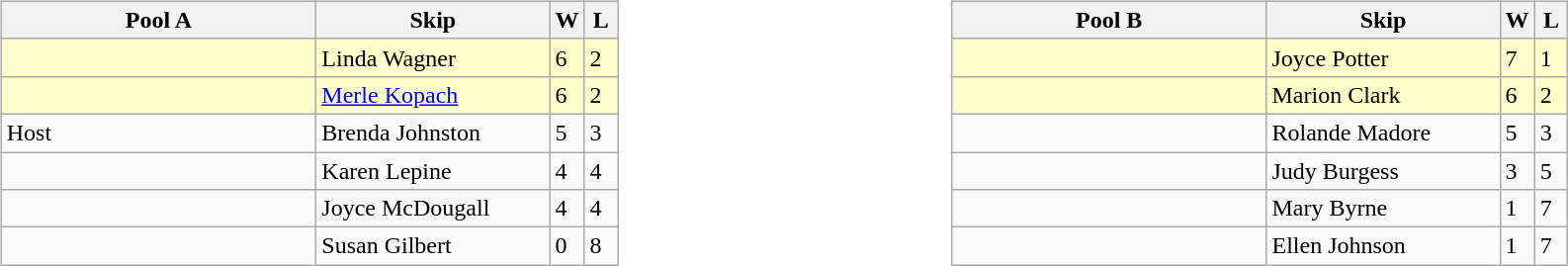<table>
<tr>
<td width=10% valign="top"><br><table class="wikitable">
<tr>
<th width=205>Pool A</th>
<th width=150>Skip</th>
<th width=15>W</th>
<th width=15>L</th>
</tr>
<tr bgcolor=#ffffcc>
<td></td>
<td>Linda Wagner</td>
<td>6</td>
<td>2</td>
</tr>
<tr bgcolor=#ffffcc>
<td></td>
<td><a href='#'>Merle Kopach</a></td>
<td>6</td>
<td>2</td>
</tr>
<tr>
<td> Host</td>
<td>Brenda Johnston</td>
<td>5</td>
<td>3</td>
</tr>
<tr>
<td></td>
<td>Karen Lepine</td>
<td>4</td>
<td>4</td>
</tr>
<tr>
<td></td>
<td>Joyce McDougall</td>
<td>4</td>
<td>4</td>
</tr>
<tr>
<td></td>
<td>Susan Gilbert</td>
<td>0</td>
<td>8</td>
</tr>
</table>
</td>
<td width=10% valign="top"><br><table class="wikitable">
<tr>
<th width=205>Pool B</th>
<th width=150>Skip</th>
<th width=15>W</th>
<th width=15>L</th>
</tr>
<tr bgcolor=#ffffcc>
<td></td>
<td>Joyce Potter</td>
<td>7</td>
<td>1</td>
</tr>
<tr bgcolor=#ffffcc>
<td></td>
<td>Marion Clark</td>
<td>6</td>
<td>2</td>
</tr>
<tr>
<td></td>
<td>Rolande Madore</td>
<td>5</td>
<td>3</td>
</tr>
<tr>
<td></td>
<td>Judy Burgess</td>
<td>3</td>
<td>5</td>
</tr>
<tr>
<td></td>
<td>Mary Byrne</td>
<td>1</td>
<td>7</td>
</tr>
<tr>
<td></td>
<td>Ellen Johnson</td>
<td>1</td>
<td>7</td>
</tr>
</table>
</td>
</tr>
</table>
